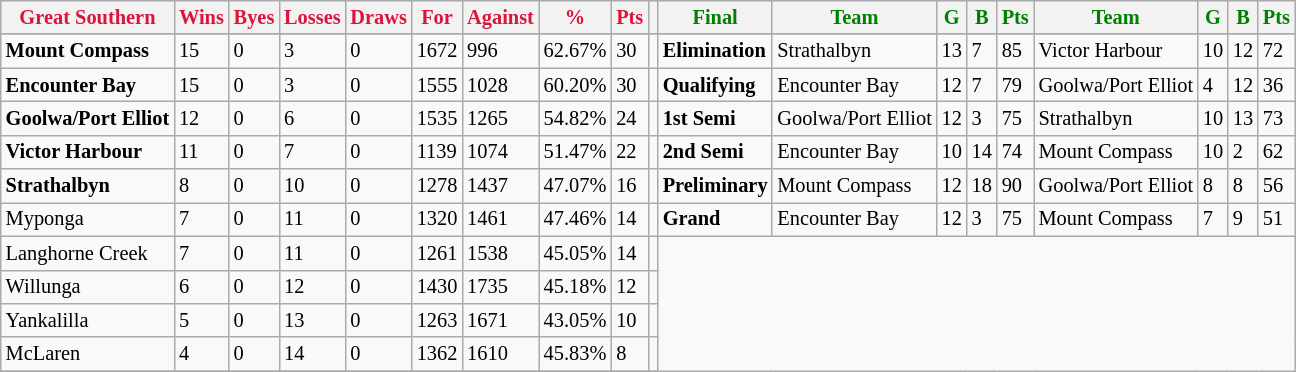<table style="font-size: 85%; text-align: left;" class="wikitable">
<tr>
<th style="color:crimson">Great Southern</th>
<th style="color:crimson">Wins</th>
<th style="color:crimson">Byes</th>
<th style="color:crimson">Losses</th>
<th style="color:crimson">Draws</th>
<th style="color:crimson">For</th>
<th style="color:crimson">Against</th>
<th style="color:crimson">%</th>
<th style="color:crimson">Pts</th>
<th></th>
<th style="color:green">Final</th>
<th style="color:green">Team</th>
<th style="color:green">G</th>
<th style="color:green">B</th>
<th style="color:green">Pts</th>
<th style="color:green">Team</th>
<th style="color:green">G</th>
<th style="color:green">B</th>
<th style="color:green">Pts</th>
</tr>
<tr>
</tr>
<tr>
</tr>
<tr>
<td><strong>	Mount Compass	</strong></td>
<td>15</td>
<td>0</td>
<td>3</td>
<td>0</td>
<td>1672</td>
<td>996</td>
<td>62.67%</td>
<td>30</td>
<td></td>
<td><strong>Elimination</strong></td>
<td>Strathalbyn</td>
<td>13</td>
<td>7</td>
<td>85</td>
<td>Victor Harbour</td>
<td>10</td>
<td>12</td>
<td>72</td>
</tr>
<tr>
<td><strong>	Encounter Bay	</strong></td>
<td>15</td>
<td>0</td>
<td>3</td>
<td>0</td>
<td>1555</td>
<td>1028</td>
<td>60.20%</td>
<td>30</td>
<td></td>
<td><strong>Qualifying</strong></td>
<td>Encounter Bay</td>
<td>12</td>
<td>7</td>
<td>79</td>
<td>Goolwa/Port Elliot</td>
<td>4</td>
<td>12</td>
<td>36</td>
</tr>
<tr>
<td><strong>	Goolwa/Port Elliot	</strong></td>
<td>12</td>
<td>0</td>
<td>6</td>
<td>0</td>
<td>1535</td>
<td>1265</td>
<td>54.82%</td>
<td>24</td>
<td></td>
<td><strong>1st Semi</strong></td>
<td>Goolwa/Port Elliot</td>
<td>12</td>
<td>3</td>
<td>75</td>
<td>Strathalbyn</td>
<td>10</td>
<td>13</td>
<td>73</td>
</tr>
<tr>
<td><strong>	Victor Harbour	</strong></td>
<td>11</td>
<td>0</td>
<td>7</td>
<td>0</td>
<td>1139</td>
<td>1074</td>
<td>51.47%</td>
<td>22</td>
<td></td>
<td><strong>2nd Semi</strong></td>
<td>Encounter Bay</td>
<td>10</td>
<td>14</td>
<td>74</td>
<td>Mount Compass</td>
<td>10</td>
<td>2</td>
<td>62</td>
</tr>
<tr>
<td><strong>	Strathalbyn	</strong></td>
<td>8</td>
<td>0</td>
<td>10</td>
<td>0</td>
<td>1278</td>
<td>1437</td>
<td>47.07%</td>
<td>16</td>
<td></td>
<td><strong>Preliminary</strong></td>
<td>Mount Compass</td>
<td>12</td>
<td>18</td>
<td>90</td>
<td>Goolwa/Port Elliot</td>
<td>8</td>
<td>8</td>
<td>56</td>
</tr>
<tr>
<td>Myponga</td>
<td>7</td>
<td>0</td>
<td>11</td>
<td>0</td>
<td>1320</td>
<td>1461</td>
<td>47.46%</td>
<td>14</td>
<td></td>
<td><strong>Grand</strong></td>
<td>Encounter Bay</td>
<td>12</td>
<td>3</td>
<td>75</td>
<td>Mount Compass</td>
<td>7</td>
<td>9</td>
<td>51</td>
</tr>
<tr>
<td>Langhorne Creek</td>
<td>7</td>
<td>0</td>
<td>11</td>
<td>0</td>
<td>1261</td>
<td>1538</td>
<td>45.05%</td>
<td>14</td>
<td></td>
</tr>
<tr>
<td>Willunga</td>
<td>6</td>
<td>0</td>
<td>12</td>
<td>0</td>
<td>1430</td>
<td>1735</td>
<td>45.18%</td>
<td>12</td>
<td></td>
</tr>
<tr>
<td>Yankalilla</td>
<td>5</td>
<td>0</td>
<td>13</td>
<td>0</td>
<td>1263</td>
<td>1671</td>
<td>43.05%</td>
<td>10</td>
<td></td>
</tr>
<tr>
<td>McLaren</td>
<td>4</td>
<td>0</td>
<td>14</td>
<td>0</td>
<td>1362</td>
<td>1610</td>
<td>45.83%</td>
<td>8</td>
<td></td>
</tr>
<tr>
</tr>
</table>
